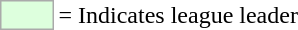<table>
<tr>
<td style="background:#DDFFDD; border:1px solid #aaa; width:2em;"></td>
<td>= Indicates league leader</td>
</tr>
</table>
